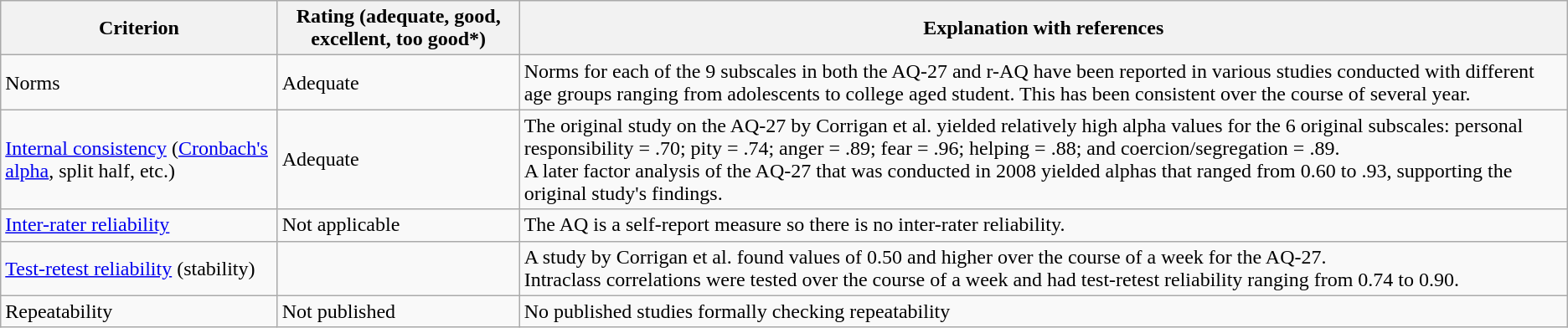<table class="wikitable">
<tr>
<th>Criterion</th>
<th>Rating (adequate, good, excellent, too good*)</th>
<th>Explanation with references</th>
</tr>
<tr>
<td>Norms</td>
<td>Adequate</td>
<td>Norms for each of the 9 subscales in both the AQ-27 and r-AQ have been reported in various studies conducted with different age groups ranging from adolescents to college aged student.  This has been consistent over the course of several year.</td>
</tr>
<tr>
<td><a href='#'>Internal consistency</a> (<a href='#'>Cronbach's alpha</a>, split half, etc.)</td>
<td>Adequate</td>
<td>The original study on the AQ-27 by Corrigan et al. yielded relatively high alpha values for the 6 original subscales: personal responsibility = .70; pity = .74; anger = .89; fear = .96; helping = .88; and coercion/segregation = .89.<br>A later factor analysis of the AQ-27 that was conducted in 2008 yielded alphas that  ranged from 0.60 to .93, supporting the original study's findings.</td>
</tr>
<tr>
<td><a href='#'>Inter-rater reliability</a></td>
<td>Not applicable</td>
<td>The AQ is a self-report measure so there is no inter-rater reliability.</td>
</tr>
<tr>
<td><a href='#'>Test-retest reliability</a> (stability)</td>
<td></td>
<td>A study by Corrigan et al. found values of 0.50 and higher over the course of a week for the AQ-27.<br>Intraclass correlations were tested over the course of a week and had test-retest reliability ranging from 0.74 to 0.90.</td>
</tr>
<tr>
<td>Repeatability</td>
<td>Not published</td>
<td>No published studies formally checking repeatability</td>
</tr>
</table>
